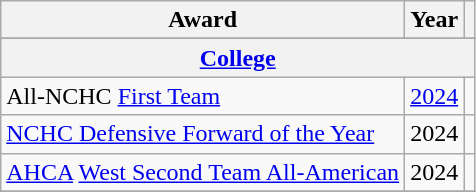<table class="wikitable">
<tr>
<th>Award</th>
<th>Year</th>
<th></th>
</tr>
<tr ALIGN="center" bgcolor="#e0e0e0">
</tr>
<tr ALIGN="center" bgcolor="#e0e0e0">
<th colspan="3"><a href='#'>College</a></th>
</tr>
<tr>
<td>All-NCHC <a href='#'>First Team</a></td>
<td><a href='#'>2024</a></td>
<td></td>
</tr>
<tr>
<td><a href='#'>NCHC Defensive Forward of the Year</a></td>
<td>2024</td>
<td></td>
</tr>
<tr>
<td><a href='#'>AHCA</a> <a href='#'>West Second Team All-American</a></td>
<td>2024</td>
<td></td>
</tr>
<tr>
</tr>
</table>
